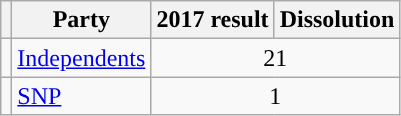<table class="wikitable">
<tr>
<th></th>
<th>Party</th>
<th>2017 result</th>
<th>Dissolution</th>
</tr>
<tr>
<td style="background:"></td>
<td><a href='#'>Independents</a></td>
<td align="center"; colspan=2>21</td>
</tr>
<tr>
<td style="background:"></td>
<td><a href='#'>SNP</a></td>
<td align="center"; colspan=2>1</td>
</tr>
</table>
